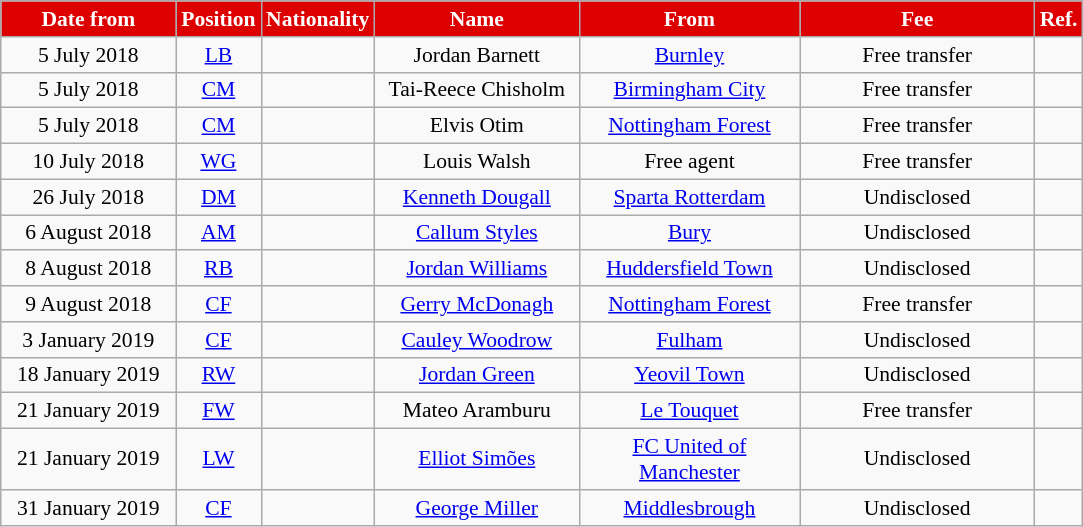<table class="wikitable"  style="text-align:center; font-size:90%; ">
<tr>
<th style="background:#DD0000; color:white; width:110px;">Date from</th>
<th style="background:#DD0000; color:white; width:50px;">Position</th>
<th style="background:#DD0000; color:white; width:50px;">Nationality</th>
<th style="background:#DD0000; color:white; width:130px;">Name</th>
<th style="background:#DD0000; color:white; width:140px;">From</th>
<th style="background:#DD0000; color:white; width:150px;">Fee</th>
<th style="background:#DD0000; color:white; width:25px;">Ref.</th>
</tr>
<tr>
<td>5 July 2018</td>
<td><a href='#'>LB</a></td>
<td></td>
<td>Jordan Barnett</td>
<td><a href='#'>Burnley</a></td>
<td>Free transfer</td>
<td></td>
</tr>
<tr>
<td>5 July 2018</td>
<td><a href='#'>CM</a></td>
<td></td>
<td>Tai-Reece Chisholm</td>
<td><a href='#'>Birmingham City</a></td>
<td>Free transfer</td>
<td></td>
</tr>
<tr>
<td>5 July 2018</td>
<td><a href='#'>CM</a></td>
<td></td>
<td>Elvis Otim</td>
<td><a href='#'>Nottingham Forest</a></td>
<td>Free transfer</td>
<td></td>
</tr>
<tr>
<td>10 July 2018</td>
<td><a href='#'>WG</a></td>
<td></td>
<td>Louis Walsh</td>
<td>Free agent</td>
<td>Free transfer</td>
<td></td>
</tr>
<tr>
<td>26 July 2018</td>
<td><a href='#'>DM</a></td>
<td></td>
<td><a href='#'>Kenneth Dougall</a></td>
<td> <a href='#'>Sparta Rotterdam</a></td>
<td>Undisclosed</td>
<td></td>
</tr>
<tr>
<td>6 August 2018</td>
<td><a href='#'>AM</a></td>
<td></td>
<td><a href='#'>Callum Styles</a></td>
<td><a href='#'>Bury</a></td>
<td>Undisclosed</td>
<td></td>
</tr>
<tr>
<td>8 August 2018</td>
<td><a href='#'>RB</a></td>
<td></td>
<td><a href='#'>Jordan Williams</a></td>
<td><a href='#'>Huddersfield Town</a></td>
<td>Undisclosed</td>
<td></td>
</tr>
<tr>
<td>9 August 2018</td>
<td><a href='#'>CF</a></td>
<td></td>
<td><a href='#'>Gerry McDonagh</a></td>
<td><a href='#'>Nottingham Forest</a></td>
<td>Free transfer</td>
<td></td>
</tr>
<tr>
<td>3 January 2019</td>
<td><a href='#'>CF</a></td>
<td></td>
<td><a href='#'>Cauley Woodrow</a></td>
<td><a href='#'>Fulham</a></td>
<td>Undisclosed</td>
<td></td>
</tr>
<tr>
<td>18 January 2019</td>
<td><a href='#'>RW</a></td>
<td></td>
<td><a href='#'>Jordan Green</a></td>
<td><a href='#'>Yeovil Town</a></td>
<td>Undisclosed</td>
<td></td>
</tr>
<tr>
<td>21 January 2019</td>
<td><a href='#'>FW</a></td>
<td></td>
<td>Mateo Aramburu</td>
<td> <a href='#'>Le Touquet</a></td>
<td>Free transfer</td>
<td></td>
</tr>
<tr>
<td>21 January 2019</td>
<td><a href='#'>LW</a></td>
<td></td>
<td><a href='#'>Elliot Simões</a></td>
<td><a href='#'>FC United of Manchester</a></td>
<td>Undisclosed</td>
<td></td>
</tr>
<tr>
<td>31 January 2019</td>
<td><a href='#'>CF</a></td>
<td></td>
<td><a href='#'>George Miller</a></td>
<td><a href='#'>Middlesbrough</a></td>
<td>Undisclosed</td>
<td></td>
</tr>
</table>
